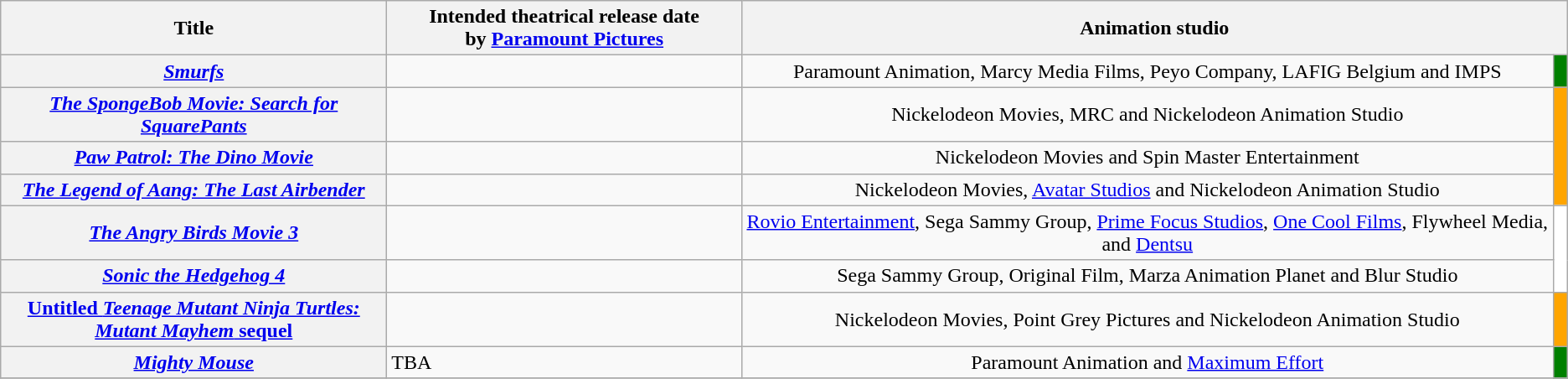<table class="wikitable sortable plainrowheaders">
<tr style="color:black">
<th scope="col" style="width:300px;">Title</th>
<th scope="col" style="width:275px;">Intended theatrical release date<br>by <a href='#'>Paramount Pictures</a></th>
<th scope="col" colspan="2" style="width:225px;">Animation studio</th>
</tr>
<tr>
<th scope="row"><em><a href='#'>Smurfs</a></em></th>
<td></td>
<td style="text-align:center;">Paramount Animation, Marcy Media Films, Peyo Company, LAFIG Belgium and IMPS</td>
<td rowspan="1" style="background:green; "> </td>
</tr>
<tr>
<th scope="row"><em><a href='#'>The SpongeBob Movie: Search for SquarePants</a></em></th>
<td></td>
<td style="text-align:center;">Nickelodeon Movies, MRC and Nickelodeon Animation Studio</td>
<td rowspan="3" style="background:orange; "> </td>
</tr>
<tr>
<th scope="row"><em><a href='#'>Paw Patrol: The Dino Movie</a></em></th>
<td></td>
<td align="center">Nickelodeon Movies and Spin Master Entertainment</td>
</tr>
<tr>
<th scope="row"><em><a href='#'>The Legend of Aang: The Last Airbender</a></em></th>
<td></td>
<td style="text-align:center;">Nickelodeon Movies, <a href='#'>Avatar Studios</a> and Nickelodeon Animation Studio</td>
</tr>
<tr>
<th scope="row"><em><a href='#'>The Angry Birds Movie 3</a></em></th>
<td></td>
<td style="text-align:center;"><a href='#'>Rovio Entertainment</a>, Sega Sammy Group, <a href='#'>Prime Focus Studios</a>, <a href='#'>One Cool Films</a>, Flywheel Media, and <a href='#'>Dentsu</a></td>
<td rowspan="2" style="background:white;"> </td>
</tr>
<tr>
<th scope="row"><em><a href='#'>Sonic the Hedgehog 4</a></em></th>
<td></td>
<td style="text-align:center;">Sega Sammy Group, Original Film, Marza Animation Planet and Blur Studio</td>
</tr>
<tr>
<th scope="row"><a href='#'>Untitled <em>Teenage Mutant Ninja Turtles: Mutant Mayhem</em> sequel</a></th>
<td></td>
<td style="text-align:center;">Nickelodeon Movies, Point Grey Pictures and Nickelodeon Animation Studio</td>
<td style="background:orange; "> </td>
</tr>
<tr>
<th scope="row"><em><a href='#'>Mighty Mouse</a></em></th>
<td>TBA</td>
<td style="text-align:center;">Paramount Animation and <a href='#'>Maximum Effort</a></td>
<td style="background:green; "> </td>
</tr>
<tr>
</tr>
</table>
